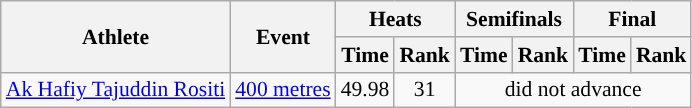<table class=wikitable style="font-size:90%;">
<tr>
<th rowspan=2>Athlete</th>
<th rowspan=2>Event</th>
<th colspan=2>Heats</th>
<th colspan=2>Semifinals</th>
<th colspan=2>Final</th>
</tr>
<tr>
<th>Time</th>
<th>Rank</th>
<th>Time</th>
<th>Rank</th>
<th>Time</th>
<th>Rank</th>
</tr>
<tr>
<td><a href='#'>Ak Hafiy Tajuddin Rositi</a></td>
<td><a href='#'>400 metres</a></td>
<td align="center">49.98</td>
<td align="center">31</td>
<td align=center colspan=4>did not advance</td>
</tr>
</table>
